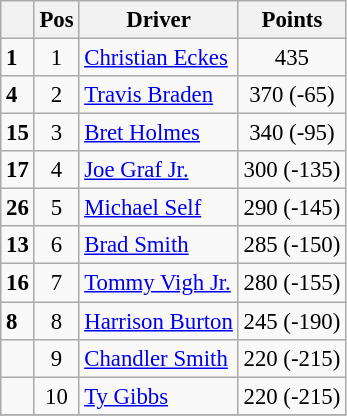<table class="wikitable" style="font-size: 95%;">
<tr>
<th></th>
<th>Pos</th>
<th>Driver</th>
<th>Points</th>
</tr>
<tr>
<td align="left"> <strong>1</strong></td>
<td style="text-align:center;">1</td>
<td><a href='#'>Christian Eckes</a></td>
<td style="text-align:center;">435</td>
</tr>
<tr>
<td align="left"> <strong>4</strong></td>
<td style="text-align:center;">2</td>
<td><a href='#'>Travis Braden</a></td>
<td style="text-align:center;">370 (-65)</td>
</tr>
<tr>
<td align="left"> <strong>15</strong></td>
<td style="text-align:center;">3</td>
<td><a href='#'>Bret Holmes</a></td>
<td style="text-align:center;">340 (-95)</td>
</tr>
<tr>
<td align="left"> <strong>17</strong></td>
<td style="text-align:center;">4</td>
<td><a href='#'>Joe Graf Jr.</a></td>
<td style="text-align:center;">300 (-135)</td>
</tr>
<tr>
<td align="left"> <strong>26</strong></td>
<td style="text-align:center;">5</td>
<td><a href='#'>Michael Self</a></td>
<td style="text-align:center;">290 (-145)</td>
</tr>
<tr>
<td align="left"> <strong>13</strong></td>
<td style="text-align:center;">6</td>
<td><a href='#'>Brad Smith</a></td>
<td style="text-align:center;">285 (-150)</td>
</tr>
<tr>
<td align="left"> <strong>16</strong></td>
<td style="text-align:center;">7</td>
<td><a href='#'>Tommy Vigh Jr.</a></td>
<td style="text-align:center;">280 (-155)</td>
</tr>
<tr>
<td align="left"> <strong>8</strong></td>
<td style="text-align:center;">8</td>
<td><a href='#'>Harrison Burton</a></td>
<td style="text-align:center;">245 (-190)</td>
</tr>
<tr>
<td align="left"></td>
<td style="text-align:center;">9</td>
<td><a href='#'>Chandler Smith</a></td>
<td style="text-align:center;">220 (-215)</td>
</tr>
<tr>
<td align="left"></td>
<td style="text-align:center;">10</td>
<td><a href='#'>Ty Gibbs</a></td>
<td style="text-align:center;">220 (-215)</td>
</tr>
<tr class="sortbottom">
</tr>
</table>
